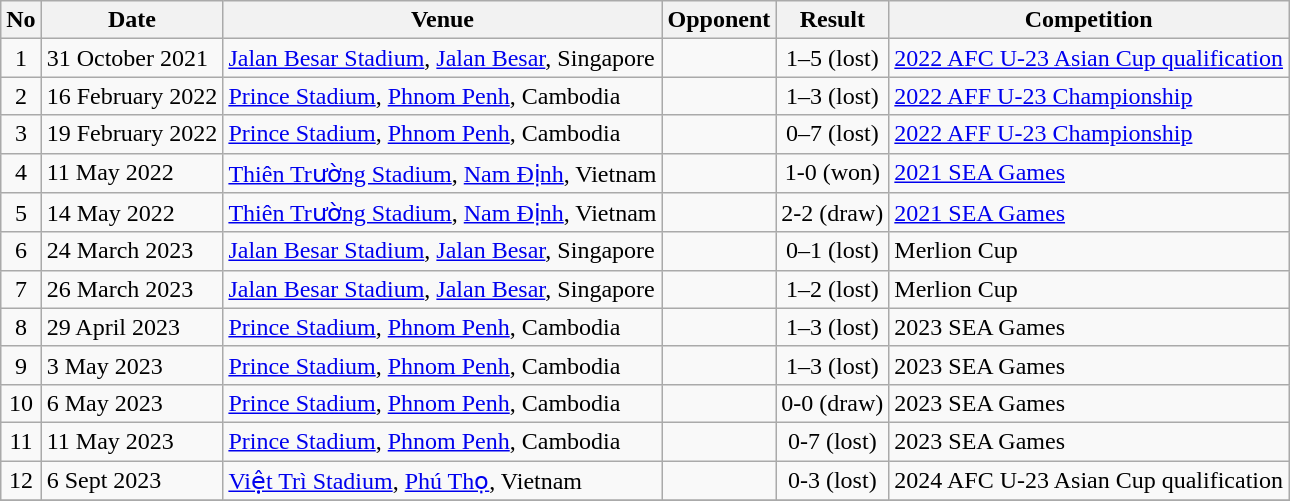<table class="wikitable">
<tr>
<th>No</th>
<th>Date</th>
<th>Venue</th>
<th>Opponent</th>
<th>Result</th>
<th>Competition</th>
</tr>
<tr>
<td align=center>1</td>
<td>31 October 2021</td>
<td><a href='#'>Jalan Besar Stadium</a>, <a href='#'>Jalan Besar</a>, Singapore</td>
<td></td>
<td align=center>1–5 (lost)</td>
<td><a href='#'>2022 AFC U-23 Asian Cup qualification</a></td>
</tr>
<tr>
<td align=center>2</td>
<td>16 February 2022</td>
<td><a href='#'>Prince Stadium</a>, <a href='#'>Phnom Penh</a>, Cambodia</td>
<td></td>
<td align=center>1–3 (lost)</td>
<td><a href='#'>2022 AFF U-23 Championship</a></td>
</tr>
<tr>
<td align=center>3</td>
<td>19 February 2022</td>
<td><a href='#'>Prince Stadium</a>, <a href='#'>Phnom Penh</a>, Cambodia</td>
<td></td>
<td align=center>0–7 (lost)</td>
<td><a href='#'>2022 AFF U-23 Championship</a></td>
</tr>
<tr>
<td align=center>4</td>
<td>11 May 2022</td>
<td><a href='#'>Thiên Trường Stadium</a>, <a href='#'>Nam Định</a>, Vietnam</td>
<td></td>
<td align=center>1-0 (won)</td>
<td><a href='#'>2021 SEA Games</a></td>
</tr>
<tr>
<td align=center>5</td>
<td>14 May 2022</td>
<td><a href='#'>Thiên Trường Stadium</a>, <a href='#'>Nam Định</a>, Vietnam</td>
<td></td>
<td align=center>2-2 (draw)</td>
<td><a href='#'>2021 SEA Games</a></td>
</tr>
<tr>
<td align=center>6</td>
<td>24 March 2023</td>
<td><a href='#'>Jalan Besar Stadium</a>, <a href='#'>Jalan Besar</a>, Singapore</td>
<td></td>
<td align=center>0–1 (lost)</td>
<td>Merlion Cup</td>
</tr>
<tr>
<td align=center>7</td>
<td>26 March 2023</td>
<td><a href='#'>Jalan Besar Stadium</a>, <a href='#'>Jalan Besar</a>, Singapore</td>
<td></td>
<td align=center>1–2 (lost)</td>
<td>Merlion Cup</td>
</tr>
<tr>
<td align=center>8</td>
<td>29 April 2023</td>
<td><a href='#'>Prince Stadium</a>, <a href='#'>Phnom Penh</a>, Cambodia</td>
<td></td>
<td align=center>1–3 (lost)</td>
<td>2023 SEA Games</td>
</tr>
<tr>
<td align=center>9</td>
<td>3 May 2023</td>
<td><a href='#'>Prince Stadium</a>, <a href='#'>Phnom Penh</a>, Cambodia</td>
<td></td>
<td align=center>1–3 (lost)</td>
<td>2023 SEA Games</td>
</tr>
<tr>
<td align=center>10</td>
<td>6 May 2023</td>
<td><a href='#'>Prince Stadium</a>, <a href='#'>Phnom Penh</a>, Cambodia</td>
<td></td>
<td align=center>0-0 (draw)</td>
<td>2023 SEA Games</td>
</tr>
<tr>
<td align=center>11</td>
<td>11 May 2023</td>
<td><a href='#'>Prince Stadium</a>, <a href='#'>Phnom Penh</a>, Cambodia</td>
<td></td>
<td align=center>0-7 (lost)</td>
<td>2023 SEA Games</td>
</tr>
<tr>
<td align=center>12</td>
<td>6 Sept 2023</td>
<td><a href='#'>Việt Trì Stadium</a>, <a href='#'>Phú Thọ</a>, Vietnam</td>
<td></td>
<td align=center>0-3 (lost)</td>
<td>2024 AFC U-23 Asian Cup qualification</td>
</tr>
<tr>
</tr>
</table>
